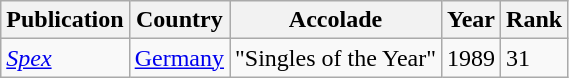<table class="wikitable">
<tr>
<th>Publication</th>
<th>Country</th>
<th>Accolade</th>
<th>Year</th>
<th>Rank</th>
</tr>
<tr>
<td><em><a href='#'>Spex</a></em></td>
<td><a href='#'>Germany</a></td>
<td>"Singles of the Year"</td>
<td>1989</td>
<td>31</td>
</tr>
</table>
